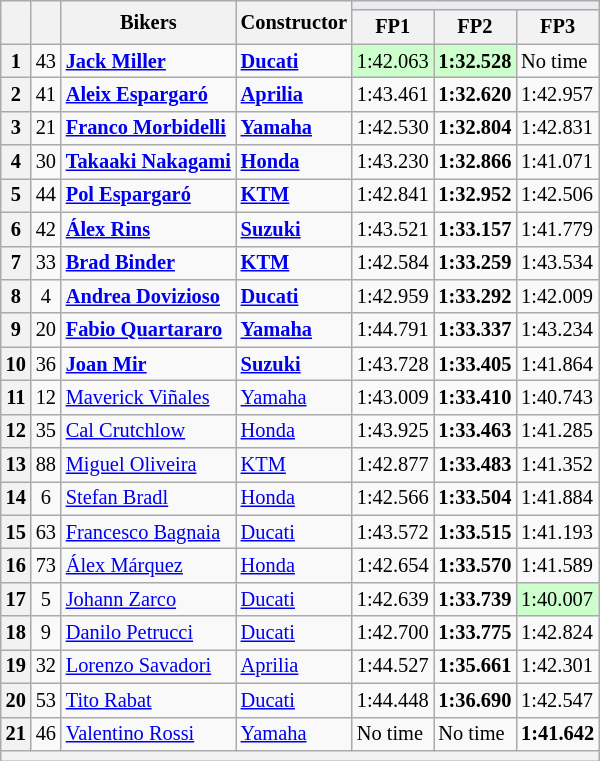<table class="wikitable sortable" style="font-size: 85%;">
<tr>
<th rowspan="2"></th>
<th rowspan="2"></th>
<th rowspan="2">Bikers</th>
<th rowspan="2">Constructor</th>
<th colspan="3" style="background:#eaecf0; text-align:center;"></th>
</tr>
<tr>
<th scope="col" data-sort-type=text>FP1</th>
<th scope="col" data-sort-type=text>FP2</th>
<th scope="col" data-sort-type=text>FP3</th>
</tr>
<tr>
<th scope="row">1</th>
<td align="center">43</td>
<td data-sort-value="mil"> <strong><a href='#'>Jack Miller</a></strong></td>
<td><strong><a href='#'>Ducati</a></strong></td>
<td style="background:#ccffcc;">1:42.063</td>
<td style="background:#ccffcc;"><strong>1:32.528</strong></td>
<td data-sort-value=2>No time</td>
</tr>
<tr>
<th scope="row">2</th>
<td align="center">41</td>
<td data-sort-value="esp"> <strong><a href='#'>Aleix Espargaró</a></strong></td>
<td><strong><a href='#'>Aprilia</a></strong></td>
<td>1:43.461</td>
<td><strong>1:32.620</strong></td>
<td>1:42.957</td>
</tr>
<tr>
<th scope="row">3</th>
<td align="center">21</td>
<td data-sort-value="mor"> <strong><a href='#'>Franco Morbidelli</a></strong></td>
<td><strong><a href='#'>Yamaha</a></strong></td>
<td>1:42.530</td>
<td><strong>1:32.804</strong></td>
<td>1:42.831</td>
</tr>
<tr>
<th scope="row">4</th>
<td align="center">30</td>
<td data-sort-value="nak"> <strong><a href='#'>Takaaki Nakagami</a></strong></td>
<td><strong><a href='#'>Honda</a></strong></td>
<td>1:43.230</td>
<td><strong>1:32.866</strong></td>
<td>1:41.071</td>
</tr>
<tr>
<th scope="row">5</th>
<td align="center">44</td>
<td data-sort-value="esp"> <strong><a href='#'>Pol Espargaró</a></strong></td>
<td><strong><a href='#'>KTM</a></strong></td>
<td>1:42.841</td>
<td><strong>1:32.952</strong></td>
<td>1:42.506</td>
</tr>
<tr>
<th scope="row">6</th>
<td align="center">42</td>
<td data-sort-value="rin"> <strong><a href='#'>Álex Rins</a></strong></td>
<td><strong><a href='#'>Suzuki</a></strong></td>
<td>1:43.521</td>
<td><strong>1:33.157</strong></td>
<td>1:41.779</td>
</tr>
<tr>
<th scope="row">7</th>
<td align="center">33</td>
<td data-sort-value="bin"> <strong><a href='#'>Brad Binder</a></strong></td>
<td><strong><a href='#'>KTM</a></strong></td>
<td>1:42.584</td>
<td><strong>1:33.259</strong></td>
<td>1:43.534</td>
</tr>
<tr>
<th scope="row">8</th>
<td align="center">4</td>
<td data-sort-value="dov"> <strong><a href='#'>Andrea Dovizioso</a></strong></td>
<td><strong><a href='#'>Ducati</a></strong></td>
<td>1:42.959</td>
<td><strong>1:33.292</strong></td>
<td>1:42.009</td>
</tr>
<tr>
<th scope="row">9</th>
<td align="center">20</td>
<td data-sort-value="qua"> <strong><a href='#'>Fabio Quartararo</a></strong></td>
<td><strong><a href='#'>Yamaha</a></strong></td>
<td>1:44.791</td>
<td><strong>1:33.337</strong></td>
<td>1:43.234</td>
</tr>
<tr>
<th scope="row">10</th>
<td align="center">36</td>
<td data-sort-value="mir"> <strong><a href='#'>Joan Mir</a></strong></td>
<td><strong><a href='#'>Suzuki</a></strong></td>
<td>1:43.728</td>
<td><strong>1:33.405</strong></td>
<td>1:41.864</td>
</tr>
<tr>
<th scope="row">11</th>
<td align="center">12</td>
<td data-sort-value="viñ"> <a href='#'>Maverick Viñales</a></td>
<td><a href='#'>Yamaha</a></td>
<td>1:43.009</td>
<td><strong>1:33.410</strong></td>
<td>1:40.743</td>
</tr>
<tr>
<th scope="row">12</th>
<td align="center">35</td>
<td data-sort-value="cru"> <a href='#'>Cal Crutchlow</a></td>
<td><a href='#'>Honda</a></td>
<td>1:43.925</td>
<td><strong>1:33.463</strong></td>
<td>1:41.285</td>
</tr>
<tr>
<th scope="row">13</th>
<td align="center">88</td>
<td data-sort-value="oli"> <a href='#'>Miguel Oliveira</a></td>
<td><a href='#'>KTM</a></td>
<td>1:42.877</td>
<td><strong>1:33.483</strong></td>
<td>1:41.352</td>
</tr>
<tr>
<th scope="row">14</th>
<td align="center">6</td>
<td data-sort-value="bra"> <a href='#'>Stefan Bradl</a></td>
<td><a href='#'>Honda</a></td>
<td>1:42.566</td>
<td><strong>1:33.504</strong></td>
<td>1:41.884</td>
</tr>
<tr>
<th scope="row">15</th>
<td align="center">63</td>
<td data-sort-value="bag"> <a href='#'>Francesco Bagnaia</a></td>
<td><a href='#'>Ducati</a></td>
<td>1:43.572</td>
<td><strong>1:33.515</strong></td>
<td>1:41.193</td>
</tr>
<tr>
<th scope="row">16</th>
<td align="center">73</td>
<td data-sort-value="már"> <a href='#'>Álex Márquez</a></td>
<td><a href='#'>Honda</a></td>
<td>1:42.654</td>
<td><strong>1:33.570</strong></td>
<td>1:41.589</td>
</tr>
<tr>
<th scope="row">17</th>
<td align="center">5</td>
<td data-sort-value="zar"> <a href='#'>Johann Zarco</a></td>
<td><a href='#'>Ducati</a></td>
<td>1:42.639</td>
<td><strong>1:33.739</strong></td>
<td style="background:#ccffcc;">1:40.007</td>
</tr>
<tr>
<th scope="row">18</th>
<td align="center">9</td>
<td data-sort-value="pet"> <a href='#'>Danilo Petrucci</a></td>
<td><a href='#'>Ducati</a></td>
<td>1:42.700</td>
<td><strong>1:33.775</strong></td>
<td>1:42.824</td>
</tr>
<tr>
<th scope="row">19</th>
<td align="center">32</td>
<td data-sort-value="sav"> <a href='#'>Lorenzo Savadori</a></td>
<td><a href='#'>Aprilia</a></td>
<td>1:44.527</td>
<td><strong>1:35.661</strong></td>
<td>1:42.301</td>
</tr>
<tr>
<th scope="row">20</th>
<td align="center">53</td>
<td data-sort-value="rab"> <a href='#'>Tito Rabat</a></td>
<td><a href='#'>Ducati</a></td>
<td>1:44.448</td>
<td><strong>1:36.690</strong></td>
<td>1:42.547</td>
</tr>
<tr>
<th scope="row">21</th>
<td align="center">46</td>
<td data-sort-value="ros"> <a href='#'>Valentino Rossi</a></td>
<td><a href='#'>Yamaha</a></td>
<td data-sort-value=2>No time</td>
<td data-sort-value=2>No time</td>
<td><strong>1:41.642</strong></td>
</tr>
<tr>
<th colspan=9></th>
</tr>
</table>
